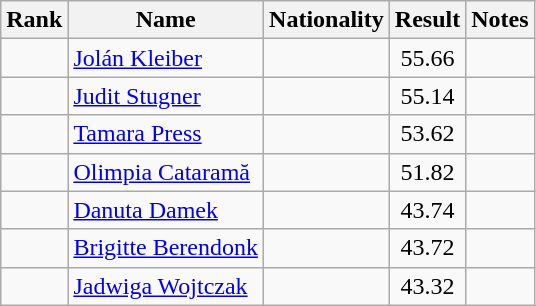<table class="wikitable sortable" style="text-align:center">
<tr>
<th>Rank</th>
<th>Name</th>
<th>Nationality</th>
<th>Result</th>
<th>Notes</th>
</tr>
<tr>
<td></td>
<td align=left><a href='#'>Jolán Kleiber</a></td>
<td align=left></td>
<td>55.66</td>
<td></td>
</tr>
<tr>
<td></td>
<td align=left><a href='#'>Judit Stugner</a></td>
<td align=left></td>
<td>55.14</td>
<td></td>
</tr>
<tr>
<td></td>
<td align=left><a href='#'>Tamara Press</a></td>
<td align=left></td>
<td>53.62</td>
<td></td>
</tr>
<tr>
<td></td>
<td align=left><a href='#'>Olimpia Cataramă</a></td>
<td align=left></td>
<td>51.82</td>
<td></td>
</tr>
<tr>
<td></td>
<td align=left><a href='#'>Danuta Damek</a></td>
<td align=left></td>
<td>43.74</td>
<td></td>
</tr>
<tr>
<td></td>
<td align=left><a href='#'>Brigitte Berendonk</a></td>
<td align=left></td>
<td>43.72</td>
<td></td>
</tr>
<tr>
<td></td>
<td align=left><a href='#'>Jadwiga Wojtczak</a></td>
<td align=left></td>
<td>43.32</td>
<td></td>
</tr>
</table>
